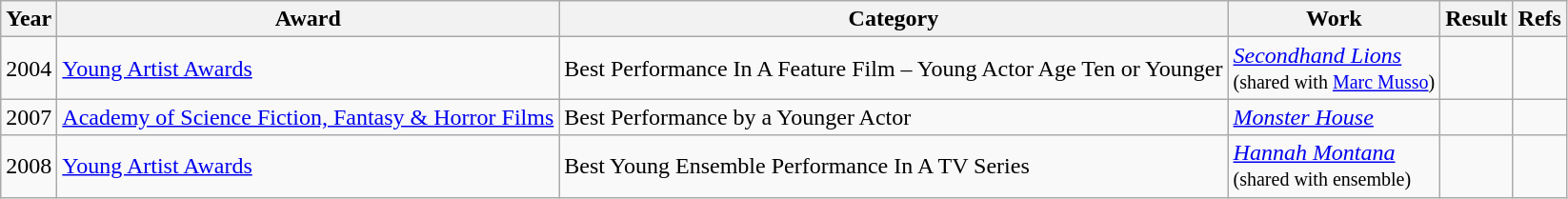<table class="wikitable">
<tr>
<th>Year</th>
<th>Award</th>
<th>Category</th>
<th>Work</th>
<th>Result</th>
<th>Refs</th>
</tr>
<tr>
<td>2004</td>
<td><a href='#'>Young Artist Awards</a></td>
<td>Best Performance In A Feature Film – Young Actor Age Ten or Younger</td>
<td><em><a href='#'>Secondhand Lions</a></em><br><small>(shared with <a href='#'>Marc Musso</a>)</small></td>
<td></td>
<td style="text-align:center;"></td>
</tr>
<tr>
<td>2007</td>
<td><a href='#'>Academy of Science Fiction, Fantasy & Horror Films</a></td>
<td>Best Performance by a Younger Actor</td>
<td><em><a href='#'>Monster House</a></em></td>
<td></td>
<td style="text-align:center;"></td>
</tr>
<tr>
<td>2008</td>
<td><a href='#'>Young Artist Awards</a></td>
<td>Best Young Ensemble Performance In A TV Series</td>
<td><em><a href='#'>Hannah Montana</a></em><br><small>(shared with ensemble)</small></td>
<td></td>
<td style="text-align:center;"></td>
</tr>
</table>
